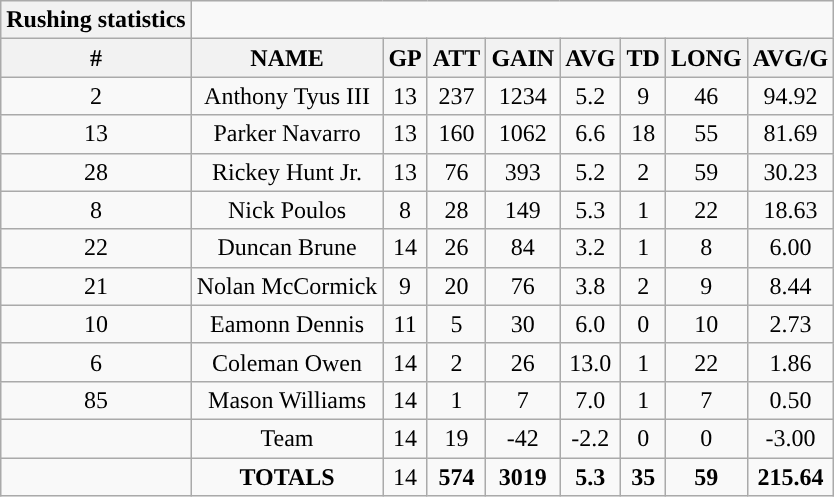<table class="wikitable sortable" style="text-align:center;">
<tr>
<th style="text-align:center; ">Rushing statistics</th>
</tr>
<tr>
<th>#</th>
<th>NAME</th>
<th>GP</th>
<th>ATT</th>
<th>GAIN</th>
<th>AVG</th>
<th>TD</th>
<th>LONG</th>
<th>AVG/G</th>
</tr>
<tr>
<td>2</td>
<td>Anthony Tyus III</td>
<td>13</td>
<td>237</td>
<td>1234</td>
<td>5.2</td>
<td>9</td>
<td>46</td>
<td>94.92</td>
</tr>
<tr>
<td>13</td>
<td>Parker Navarro</td>
<td>13</td>
<td>160</td>
<td>1062</td>
<td>6.6</td>
<td>18</td>
<td>55</td>
<td>81.69</td>
</tr>
<tr>
<td>28</td>
<td>Rickey Hunt Jr.</td>
<td>13</td>
<td>76</td>
<td>393</td>
<td>5.2</td>
<td>2</td>
<td>59</td>
<td>30.23</td>
</tr>
<tr>
<td>8</td>
<td>Nick Poulos</td>
<td>8</td>
<td>28</td>
<td>149</td>
<td>5.3</td>
<td>1</td>
<td>22</td>
<td>18.63</td>
</tr>
<tr>
<td>22</td>
<td>Duncan Brune</td>
<td>14</td>
<td>26</td>
<td>84</td>
<td>3.2</td>
<td>1</td>
<td>8</td>
<td>6.00</td>
</tr>
<tr>
<td>21</td>
<td>Nolan McCormick</td>
<td>9</td>
<td>20</td>
<td>76</td>
<td>3.8</td>
<td>2</td>
<td>9</td>
<td>8.44</td>
</tr>
<tr>
<td>10</td>
<td>Eamonn Dennis</td>
<td>11</td>
<td>5</td>
<td>30</td>
<td>6.0</td>
<td>0</td>
<td>10</td>
<td>2.73</td>
</tr>
<tr>
<td>6</td>
<td>Coleman Owen</td>
<td>14</td>
<td>2</td>
<td>26</td>
<td>13.0</td>
<td>1</td>
<td>22</td>
<td>1.86</td>
</tr>
<tr>
<td>85</td>
<td>Mason Williams</td>
<td>14</td>
<td>1</td>
<td>7</td>
<td>7.0</td>
<td>1</td>
<td>7</td>
<td>0.50</td>
</tr>
<tr>
<td></td>
<td>Team</td>
<td>14</td>
<td>19</td>
<td>-42</td>
<td>-2.2</td>
<td>0</td>
<td>0</td>
<td>-3.00</td>
</tr>
<tr>
<td></td>
<td><strong>TOTALS</strong></td>
<td>14</td>
<td><strong>574</strong></td>
<td><strong>3019</strong></td>
<td><strong>5.3</strong></td>
<td><strong>35</strong></td>
<td><strong>59</strong></td>
<td><strong>215.64</strong></td>
</tr>
</table>
